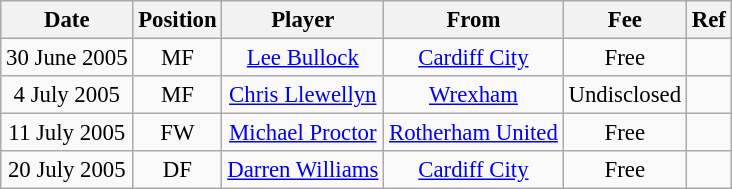<table class="wikitable" style="font-size: 95%; text-align: center;">
<tr>
<th>Date</th>
<th>Position</th>
<th>Player</th>
<th>From</th>
<th>Fee</th>
<th>Ref</th>
</tr>
<tr>
<td>30 June 2005</td>
<td>MF</td>
<td><a href='#'>Lee Bullock</a></td>
<td><a href='#'>Cardiff City</a></td>
<td>Free</td>
<td></td>
</tr>
<tr>
<td>4 July 2005</td>
<td>MF</td>
<td><a href='#'>Chris Llewellyn</a></td>
<td><a href='#'>Wrexham</a></td>
<td>Undisclosed</td>
<td></td>
</tr>
<tr>
<td>11 July 2005</td>
<td>FW</td>
<td><a href='#'>Michael Proctor</a></td>
<td><a href='#'>Rotherham United</a></td>
<td>Free</td>
<td></td>
</tr>
<tr>
<td>20 July 2005</td>
<td>DF</td>
<td><a href='#'>Darren Williams</a></td>
<td><a href='#'>Cardiff City</a></td>
<td>Free</td>
<td></td>
</tr>
</table>
